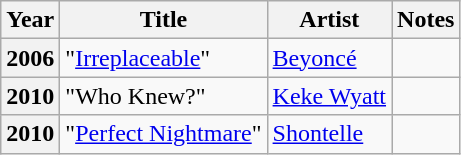<table class="wikitable plainrowheaders sortable">
<tr>
<th scope="col">Year</th>
<th scope="col">Title</th>
<th scope="col">Artist</th>
<th scope="col" class="unsortable">Notes</th>
</tr>
<tr>
<th scope="row">2006</th>
<td>"<a href='#'>Irreplaceable</a>"</td>
<td><a href='#'>Beyoncé</a></td>
<td></td>
</tr>
<tr>
<th scope="row">2010</th>
<td>"Who Knew?"</td>
<td><a href='#'>Keke Wyatt</a></td>
<td></td>
</tr>
<tr>
<th scope="row">2010</th>
<td>"<a href='#'>Perfect Nightmare</a>"</td>
<td><a href='#'>Shontelle</a></td>
<td></td>
</tr>
</table>
